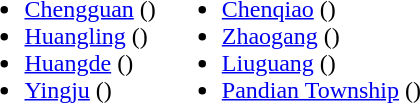<table>
<tr>
<td valign="top"><br><ul><li><a href='#'>Chengguan</a> ()</li><li><a href='#'>Huangling</a> ()</li><li><a href='#'>Huangde</a> ()</li><li><a href='#'>Yingju</a> ()</li></ul></td>
<td valign="top"><br><ul><li><a href='#'>Chenqiao</a> ()</li><li><a href='#'>Zhaogang</a> ()</li><li><a href='#'>Liuguang</a> ()</li><li><a href='#'>Pandian Township</a> ()</li></ul></td>
</tr>
</table>
